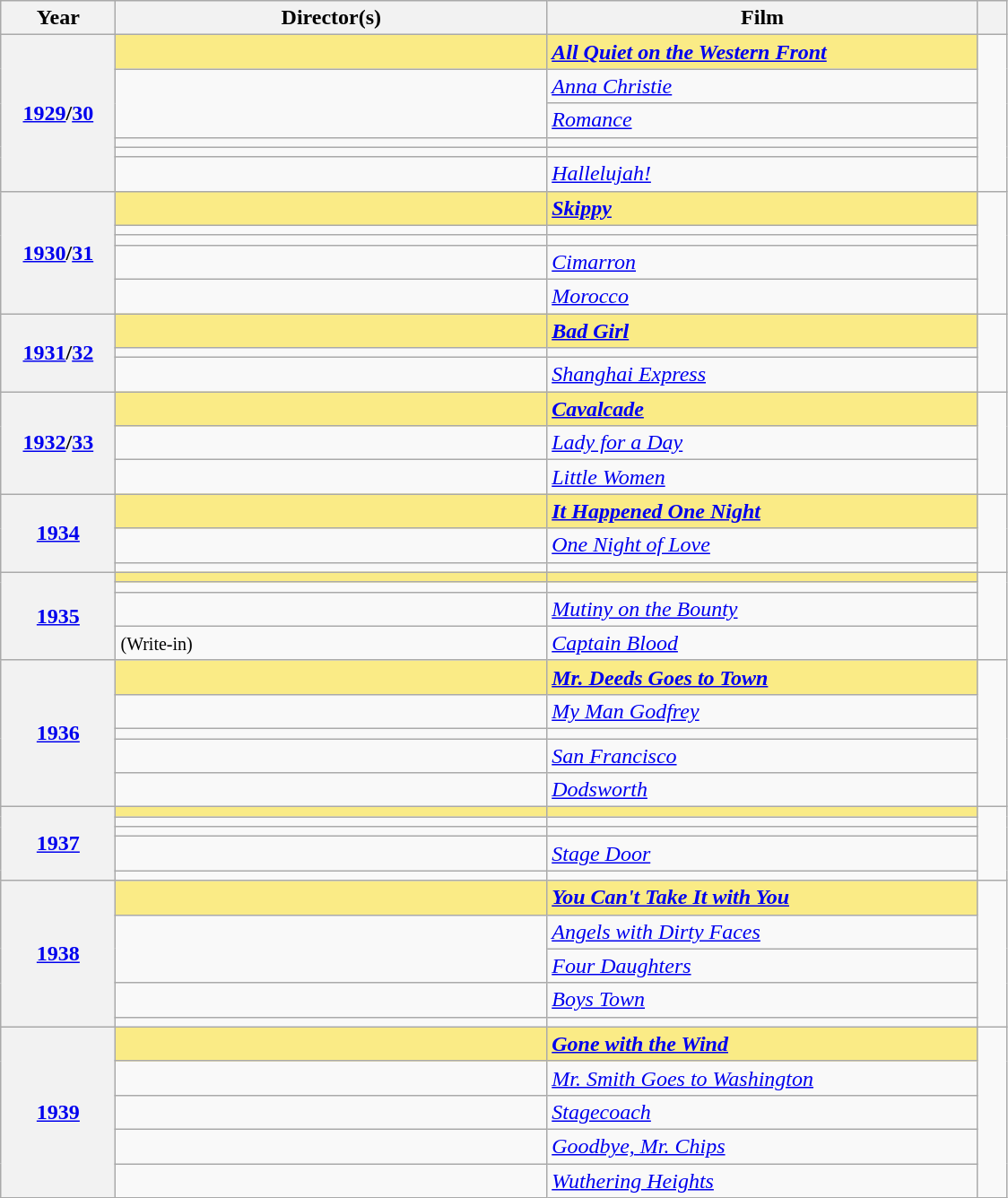<table class="wikitable sortable">
<tr>
<th scope="col" style="width:8%;">Year</th>
<th scope="col" style="width:30%;">Director(s)</th>
<th scope="col" style="width:30%;">Film</th>
<th scope="col" style="width:2%;" class="unsortable"></th>
</tr>
<tr>
<th scope="row" rowspan=6 "style="text-align:center;"><a href='#'>1929</a>/<a href='#'>30</a><br></th>
<td style="background:#FAEB86;"><strong></strong></td>
<td style="background:#FAEB86;"><strong><em><a href='#'>All Quiet on the Western Front</a></em></strong></td>
<td rowspan="6"></td>
</tr>
<tr>
<td rowspan=2></td>
<td><em><a href='#'>Anna Christie</a></em></td>
</tr>
<tr>
<td><em><a href='#'>Romance</a></em></td>
</tr>
<tr>
<td></td>
<td><em></em></td>
</tr>
<tr>
<td></td>
<td><em></em></td>
</tr>
<tr>
<td></td>
<td><em><a href='#'>Hallelujah!</a></em></td>
</tr>
<tr>
<th scope="row" rowspan=5 style="text-align:center;"><a href='#'>1930</a>/<a href='#'>31</a><br></th>
<td style="background:#FAEB86;"><strong></strong></td>
<td style="background:#FAEB86;"><strong><em><a href='#'>Skippy</a></em></strong></td>
<td rowspan="5"></td>
</tr>
<tr>
<td></td>
<td><em></em></td>
</tr>
<tr>
<td></td>
<td><em></em></td>
</tr>
<tr>
<td></td>
<td><em><a href='#'>Cimarron</a></em></td>
</tr>
<tr>
<td></td>
<td><em><a href='#'>Morocco</a></em></td>
</tr>
<tr>
<th scope="row" rowspan=3 style="text-align:center;"><a href='#'>1931</a>/<a href='#'>32</a><br></th>
<td style="background:#FAEB86;"><strong></strong></td>
<td style="background:#FAEB86;"><strong><em><a href='#'>Bad Girl</a></em></strong></td>
<td rowspan="3"></td>
</tr>
<tr>
<td></td>
<td><em></em></td>
</tr>
<tr>
<td></td>
<td><em><a href='#'>Shanghai Express</a></em></td>
</tr>
<tr>
<th scope="row" rowspan=3 style="text-align:center;"><a href='#'>1932</a>/<a href='#'>33</a><br></th>
<td style="background:#FAEB86;"><strong></strong></td>
<td style="background:#FAEB86;"><strong><em><a href='#'>Cavalcade</a></em></strong></td>
<td rowspan="3"></td>
</tr>
<tr>
<td></td>
<td><em><a href='#'>Lady for a Day</a></em></td>
</tr>
<tr>
<td></td>
<td><em><a href='#'>Little Women</a></em></td>
</tr>
<tr>
<th scope="row" rowspan=3 style="text-align:center;"><a href='#'>1934</a><br></th>
<td style="background:#FAEB86;"><strong></strong></td>
<td style="background:#FAEB86;"><strong><em><a href='#'>It Happened One Night</a></em></strong></td>
<td rowspan="3"></td>
</tr>
<tr>
<td></td>
<td><em><a href='#'>One Night of Love</a></em></td>
</tr>
<tr>
<td></td>
<td><em></em></td>
</tr>
<tr>
<th scope="row" rowspan=4 style="text-align:center;"><a href='#'>1935</a><br></th>
<td style="background:#FAEB86;"><strong></strong></td>
<td style="background:#FAEB86;"><strong><em></em></strong></td>
<td rowspan="4"></td>
</tr>
<tr>
<td></td>
<td><em></em></td>
</tr>
<tr>
<td></td>
<td><em><a href='#'>Mutiny on the Bounty</a></em></td>
</tr>
<tr>
<td> <small>(Write-in)</small></td>
<td><em><a href='#'>Captain Blood</a></em></td>
</tr>
<tr>
<th scope="row" rowspan=5 style="text-align:center;"><a href='#'>1936</a><br></th>
<td style="background:#FAEB86;"><strong></strong></td>
<td style="background:#FAEB86;"><strong><em><a href='#'>Mr. Deeds Goes to Town</a></em></strong></td>
<td rowspan="5"></td>
</tr>
<tr>
<td></td>
<td><em><a href='#'>My Man Godfrey</a></em></td>
</tr>
<tr>
<td></td>
<td><em></em></td>
</tr>
<tr>
<td></td>
<td><em><a href='#'>San Francisco</a></em></td>
</tr>
<tr>
<td></td>
<td><em><a href='#'>Dodsworth</a></em></td>
</tr>
<tr>
<th scope="row" rowspan=5 style="text-align:center;"><a href='#'>1937</a><br></th>
<td style="background:#FAEB86;"><strong></strong></td>
<td style="background:#FAEB86;"><strong><em></em></strong></td>
<td rowspan=5></td>
</tr>
<tr>
<td></td>
<td><em></em></td>
</tr>
<tr>
<td></td>
<td><em></em></td>
</tr>
<tr>
<td></td>
<td><em><a href='#'>Stage Door</a></em></td>
</tr>
<tr>
<td></td>
<td><em></em></td>
</tr>
<tr>
<th scope="row" rowspan=5 style="text-align:center;"><a href='#'>1938</a><br></th>
<td style="background:#FAEB86;"><strong></strong></td>
<td style="background:#FAEB86;"><strong><em><a href='#'>You Can't Take It with You</a></em></strong></td>
<td rowspan=5></td>
</tr>
<tr>
<td rowspan="2"></td>
<td><em><a href='#'>Angels with Dirty Faces</a></em></td>
</tr>
<tr>
<td><em><a href='#'>Four Daughters</a></em></td>
</tr>
<tr>
<td></td>
<td><em><a href='#'>Boys Town</a></em></td>
</tr>
<tr>
<td></td>
<td><em></em></td>
</tr>
<tr>
<th scope="row" rowspan=5 style="text-align:center;"><a href='#'>1939</a><br></th>
<td style="background:#FAEB86;"><strong></strong></td>
<td style="background:#FAEB86;"><strong><em><a href='#'>Gone with the Wind</a></em></strong></td>
<td rowspan="5"></td>
</tr>
<tr>
<td></td>
<td><em><a href='#'>Mr. Smith Goes to Washington</a></em></td>
</tr>
<tr>
<td></td>
<td><em><a href='#'>Stagecoach</a></em></td>
</tr>
<tr>
<td></td>
<td><em><a href='#'>Goodbye, Mr. Chips</a></em></td>
</tr>
<tr>
<td></td>
<td><em><a href='#'>Wuthering Heights</a></em></td>
</tr>
</table>
